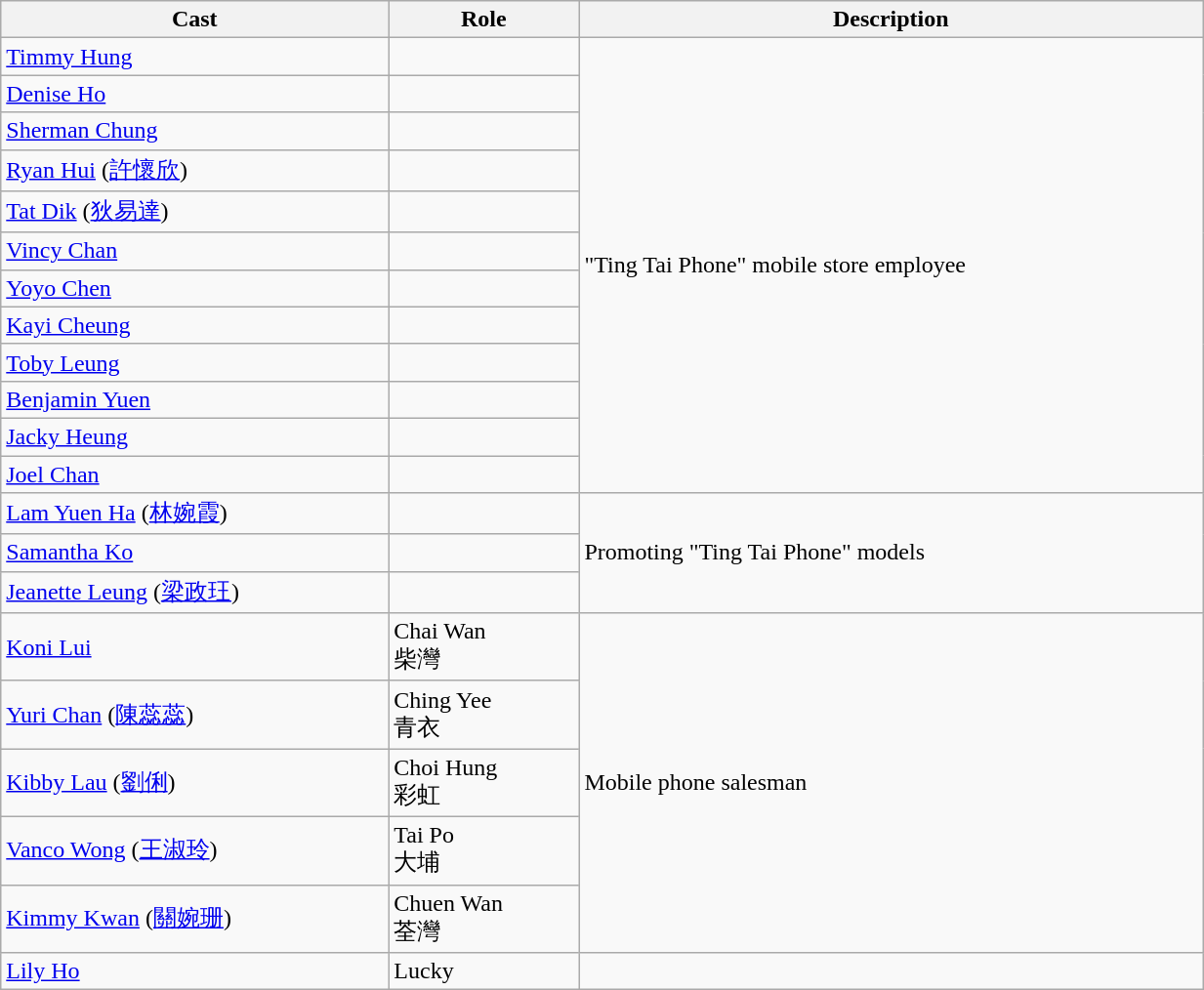<table class="wikitable" width="65%">
<tr>
<th>Cast</th>
<th>Role</th>
<th>Description</th>
</tr>
<tr>
<td><a href='#'>Timmy Hung</a></td>
<td></td>
<td rowspan="12">"Ting Tai Phone" mobile store employee</td>
</tr>
<tr>
<td><a href='#'>Denise Ho</a></td>
<td></td>
</tr>
<tr>
<td><a href='#'>Sherman Chung</a></td>
<td></td>
</tr>
<tr>
<td><a href='#'>Ryan Hui</a> (<a href='#'>許懷欣</a>)</td>
<td></td>
</tr>
<tr>
<td><a href='#'>Tat Dik</a> (<a href='#'>狄易達</a>)</td>
<td></td>
</tr>
<tr>
<td><a href='#'>Vincy Chan</a></td>
<td></td>
</tr>
<tr>
<td><a href='#'>Yoyo Chen</a></td>
<td></td>
</tr>
<tr>
<td><a href='#'>Kayi Cheung</a></td>
<td></td>
</tr>
<tr>
<td><a href='#'>Toby Leung</a></td>
<td></td>
</tr>
<tr>
<td><a href='#'>Benjamin Yuen</a></td>
<td></td>
</tr>
<tr>
<td><a href='#'>Jacky Heung</a></td>
<td></td>
</tr>
<tr>
<td><a href='#'>Joel Chan</a></td>
<td></td>
</tr>
<tr>
<td><a href='#'>Lam Yuen Ha</a> (<a href='#'>林婉霞</a>)</td>
<td></td>
<td rowspan="3">Promoting "Ting Tai Phone" models</td>
</tr>
<tr>
<td><a href='#'>Samantha Ko</a></td>
<td></td>
</tr>
<tr>
<td><a href='#'>Jeanette Leung</a> (<a href='#'>梁政玨</a>)</td>
<td></td>
</tr>
<tr>
<td><a href='#'>Koni Lui</a></td>
<td>Chai Wan<br>柴灣</td>
<td rowspan="5">Mobile phone salesman</td>
</tr>
<tr>
<td><a href='#'>Yuri Chan</a> (<a href='#'>陳蕊蕊</a>)</td>
<td>Ching Yee<br>青衣</td>
</tr>
<tr>
<td><a href='#'>Kibby Lau</a> (<a href='#'>劉俐</a>)</td>
<td>Choi Hung<br>彩虹</td>
</tr>
<tr>
<td><a href='#'>Vanco Wong</a> (<a href='#'>王淑玲</a>)</td>
<td>Tai Po<br>大埔</td>
</tr>
<tr>
<td><a href='#'>Kimmy Kwan</a> (<a href='#'>關婉珊</a>)</td>
<td>Chuen Wan<br>荃灣　</td>
</tr>
<tr>
<td><a href='#'>Lily Ho</a></td>
<td>Lucky</td>
<td></td>
</tr>
</table>
